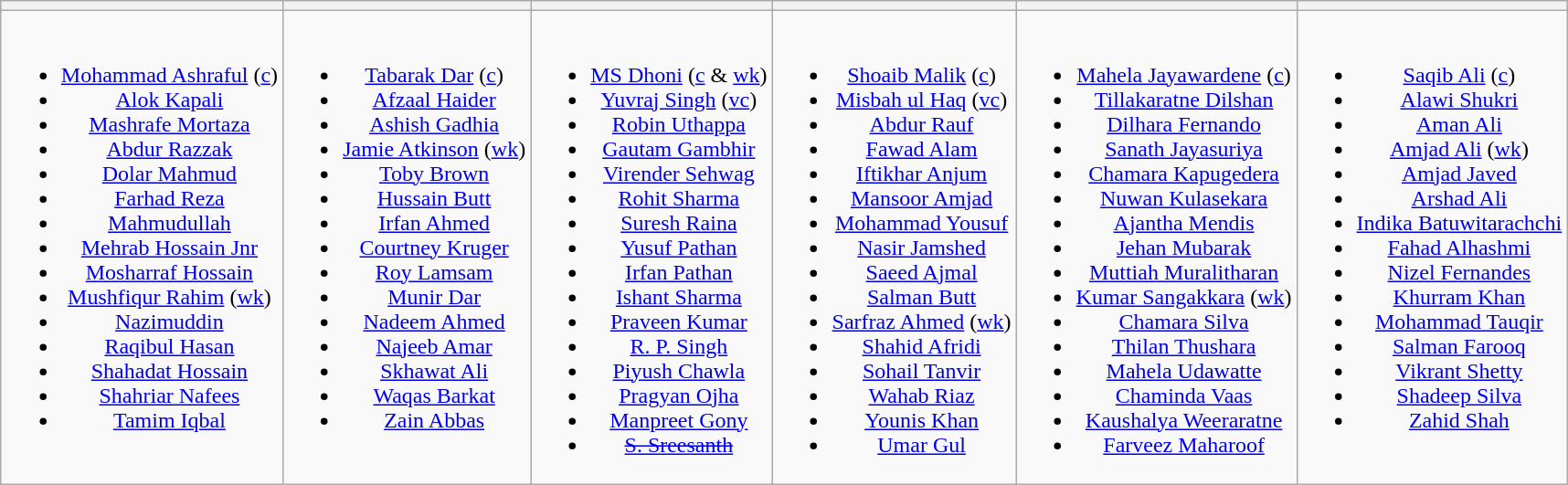<table class="wikitable" style="text-align:center; margin:auto">
<tr>
<th></th>
<th></th>
<th></th>
<th></th>
<th></th>
<th></th>
</tr>
<tr style="vertical-align:top">
<td><br><ul><li><a href='#'>Mohammad Ashraful</a> (<a href='#'>c</a>)</li><li><a href='#'>Alok Kapali</a></li><li><a href='#'>Mashrafe Mortaza</a></li><li><a href='#'>Abdur Razzak</a></li><li><a href='#'>Dolar Mahmud</a></li><li><a href='#'>Farhad Reza</a></li><li><a href='#'>Mahmudullah</a></li><li><a href='#'>Mehrab Hossain Jnr</a></li><li><a href='#'>Mosharraf Hossain</a></li><li><a href='#'>Mushfiqur Rahim</a> (<a href='#'>wk</a>)</li><li><a href='#'>Nazimuddin</a></li><li><a href='#'>Raqibul Hasan</a></li><li><a href='#'>Shahadat Hossain</a></li><li><a href='#'>Shahriar Nafees</a></li><li><a href='#'>Tamim Iqbal</a></li></ul></td>
<td><br><ul><li><a href='#'>Tabarak Dar</a> (<a href='#'>c</a>)</li><li><a href='#'>Afzaal Haider</a></li><li><a href='#'>Ashish Gadhia</a></li><li><a href='#'>Jamie Atkinson</a> (<a href='#'>wk</a>)</li><li><a href='#'>Toby Brown</a></li><li><a href='#'>Hussain Butt</a></li><li><a href='#'>Irfan Ahmed</a></li><li><a href='#'>Courtney Kruger</a></li><li><a href='#'>Roy Lamsam</a></li><li><a href='#'>Munir Dar</a></li><li><a href='#'>Nadeem Ahmed</a></li><li><a href='#'>Najeeb Amar</a></li><li><a href='#'>Skhawat Ali</a></li><li><a href='#'>Waqas Barkat</a></li><li><a href='#'>Zain Abbas</a></li></ul></td>
<td><br><ul><li><a href='#'>MS Dhoni</a> (<a href='#'>c</a> & <a href='#'>wk</a>)</li><li><a href='#'>Yuvraj Singh</a> (<a href='#'>vc</a>)</li><li><a href='#'>Robin Uthappa</a></li><li><a href='#'>Gautam Gambhir</a></li><li><a href='#'>Virender Sehwag</a></li><li><a href='#'>Rohit Sharma</a></li><li><a href='#'>Suresh Raina</a></li><li><a href='#'>Yusuf Pathan</a></li><li><a href='#'>Irfan Pathan</a></li><li><a href='#'>Ishant Sharma</a></li><li><a href='#'>Praveen Kumar</a></li><li><a href='#'>R. P. Singh</a></li><li><a href='#'>Piyush Chawla</a></li><li><a href='#'>Pragyan Ojha</a></li><li><a href='#'>Manpreet Gony</a></li><li><a href='#'><s>S. Sreesanth</s></a></li></ul></td>
<td><br><ul><li><a href='#'>Shoaib Malik</a> (<a href='#'>c</a>)</li><li><a href='#'>Misbah ul Haq</a> (<a href='#'>vc</a>)</li><li><a href='#'>Abdur Rauf</a></li><li><a href='#'>Fawad Alam</a></li><li><a href='#'>Iftikhar Anjum</a></li><li><a href='#'>Mansoor Amjad</a></li><li><a href='#'>Mohammad Yousuf</a></li><li><a href='#'>Nasir Jamshed</a></li><li><a href='#'>Saeed Ajmal</a></li><li><a href='#'>Salman Butt</a></li><li><a href='#'>Sarfraz Ahmed</a> (<a href='#'>wk</a>)</li><li><a href='#'>Shahid Afridi</a></li><li><a href='#'>Sohail Tanvir</a></li><li><a href='#'>Wahab Riaz</a></li><li><a href='#'>Younis Khan</a></li><li><a href='#'>Umar Gul</a></li></ul></td>
<td><br><ul><li><a href='#'>Mahela Jayawardene</a> (<a href='#'>c</a>)</li><li><a href='#'>Tillakaratne Dilshan</a></li><li><a href='#'>Dilhara Fernando</a></li><li><a href='#'>Sanath Jayasuriya</a></li><li><a href='#'>Chamara Kapugedera</a></li><li><a href='#'>Nuwan Kulasekara</a></li><li><a href='#'>Ajantha Mendis</a></li><li><a href='#'>Jehan Mubarak</a></li><li><a href='#'>Muttiah Muralitharan</a></li><li><a href='#'>Kumar Sangakkara</a> (<a href='#'>wk</a>)</li><li><a href='#'>Chamara Silva</a></li><li><a href='#'>Thilan Thushara</a></li><li><a href='#'>Mahela Udawatte</a></li><li><a href='#'>Chaminda Vaas</a></li><li><a href='#'>Kaushalya Weeraratne</a></li><li><a href='#'>Farveez Maharoof</a></li></ul></td>
<td><br><ul><li><a href='#'>Saqib Ali</a> (<a href='#'>c</a>)</li><li><a href='#'>Alawi Shukri</a></li><li><a href='#'>Aman Ali</a></li><li><a href='#'>Amjad Ali</a> (<a href='#'>wk</a>)</li><li><a href='#'>Amjad Javed</a></li><li><a href='#'>Arshad Ali</a></li><li><a href='#'>Indika Batuwitarachchi</a></li><li><a href='#'>Fahad Alhashmi</a></li><li><a href='#'>Nizel Fernandes</a></li><li><a href='#'>Khurram Khan</a></li><li><a href='#'>Mohammad Tauqir</a></li><li><a href='#'>Salman Farooq</a></li><li><a href='#'>Vikrant Shetty</a></li><li><a href='#'>Shadeep Silva</a></li><li><a href='#'>Zahid Shah</a></li></ul></td>
</tr>
</table>
